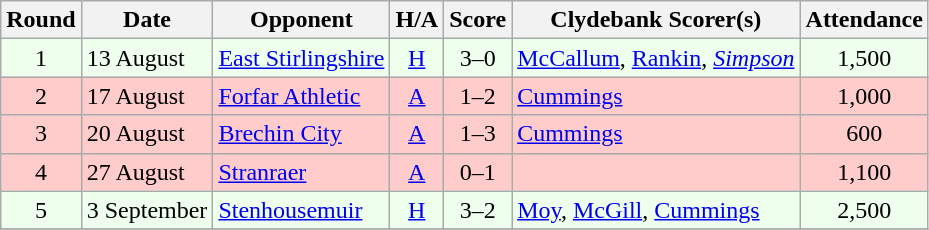<table class="wikitable" style="text-align:center">
<tr>
<th>Round</th>
<th>Date</th>
<th>Opponent</th>
<th>H/A</th>
<th>Score</th>
<th>Clydebank Scorer(s)</th>
<th>Attendance</th>
</tr>
<tr bgcolor=#EEFFEE>
<td>1</td>
<td align=left>13 August</td>
<td align=left><a href='#'>East Stirlingshire</a></td>
<td><a href='#'>H</a></td>
<td>3–0</td>
<td align=left><a href='#'>McCallum</a>, <a href='#'>Rankin</a>, <em><a href='#'>Simpson</a></em></td>
<td>1,500</td>
</tr>
<tr bgcolor=#FFCCCC>
<td>2</td>
<td align=left>17 August</td>
<td align=left><a href='#'>Forfar Athletic</a></td>
<td><a href='#'>A</a></td>
<td>1–2</td>
<td align=left><a href='#'>Cummings</a></td>
<td>1,000</td>
</tr>
<tr bgcolor=#FFCCCC>
<td>3</td>
<td align=left>20 August</td>
<td align=left><a href='#'>Brechin City</a></td>
<td><a href='#'>A</a></td>
<td>1–3</td>
<td align=left><a href='#'>Cummings</a></td>
<td>600</td>
</tr>
<tr bgcolor=#FFCCCC>
<td>4</td>
<td align=left>27 August</td>
<td align=left><a href='#'>Stranraer</a></td>
<td><a href='#'>A</a></td>
<td>0–1</td>
<td align=left></td>
<td>1,100</td>
</tr>
<tr bgcolor=#EEFFEE>
<td>5</td>
<td align=left>3 September</td>
<td align=left><a href='#'>Stenhousemuir</a></td>
<td><a href='#'>H</a></td>
<td>3–2</td>
<td align=left><a href='#'>Moy</a>, <a href='#'>McGill</a>, <a href='#'>Cummings</a></td>
<td>2,500</td>
</tr>
<tr>
</tr>
</table>
